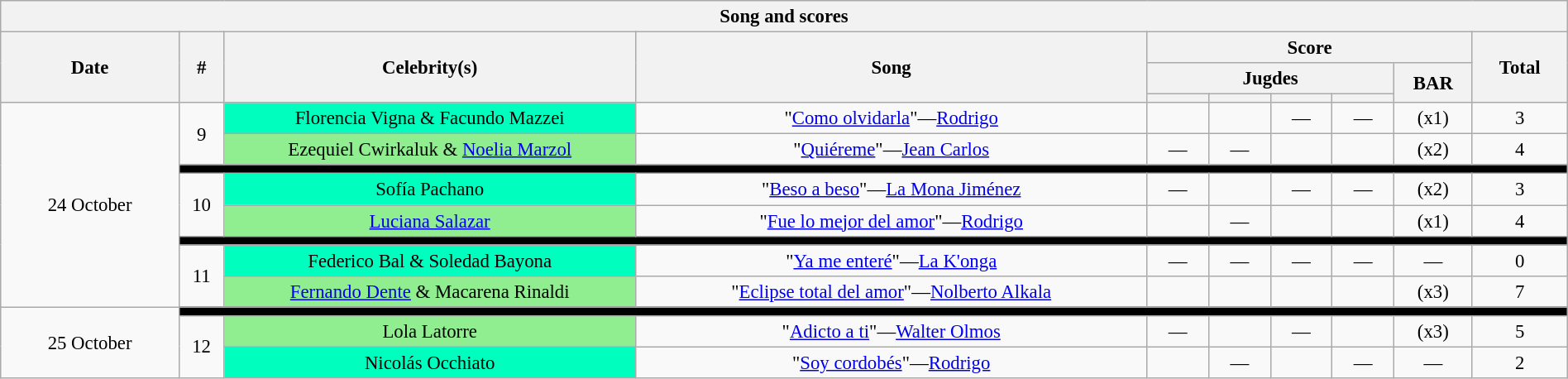<table class="wikitable collapsible collapsed" style="font-size:95%; text-align: center; width: 100%;">
<tr>
<th colspan="11" style="with: 100%;" align=center>Song and scores</th>
</tr>
<tr>
<th rowspan="3" width="100">Date</th>
<th rowspan="3" width="20">#</th>
<th rowspan="3" width="240">Celebrity(s)</th>
<th rowspan="3" width="300">Song</th>
<th colspan="5">Score</th>
<th rowspan="3" width="50">Total</th>
</tr>
<tr>
<th colspan="4">Jugdes</th>
<th rowspan="2" width=40>BAR<br></th>
</tr>
<tr>
<th width=30></th>
<th width=30></th>
<th width=30></th>
<th width=30></th>
</tr>
<tr>
<td rowspan="8">24 October</td>
<td rowspan="2">9</td>
<td bgcolor="#00FFBF">Florencia Vigna & Facundo Mazzei</td>
<td>"<a href='#'>Como olvidarla</a>"—<a href='#'>Rodrigo</a></td>
<td></td>
<td></td>
<td>—</td>
<td>—</td>
<td> (x1)</td>
<td>3</td>
</tr>
<tr>
<td bgcolor="lightgreen">Ezequiel Cwirkaluk & <a href='#'>Noelia Marzol</a></td>
<td>"<a href='#'>Quiéreme</a>"—<a href='#'>Jean Carlos</a></td>
<td>—</td>
<td>—</td>
<td></td>
<td></td>
<td> (x2)</td>
<td>4</td>
</tr>
<tr>
<td style="background:black" colspan=19></td>
</tr>
<tr>
<td rowspan="2">10</td>
<td bgcolor="#00FFBF">Sofía Pachano</td>
<td>"<a href='#'>Beso a beso</a>"—<a href='#'>La Mona Jiménez</a></td>
<td>—</td>
<td></td>
<td>—</td>
<td>—</td>
<td> (x2)</td>
<td>3</td>
</tr>
<tr>
<td bgcolor="lightgreen"><a href='#'>Luciana Salazar</a></td>
<td>"<a href='#'>Fue lo mejor del amor</a>"—<a href='#'>Rodrigo</a></td>
<td></td>
<td>—</td>
<td></td>
<td></td>
<td> (x1)</td>
<td>4</td>
</tr>
<tr>
<td style="background:black" colspan=19></td>
</tr>
<tr>
<td rowspan="2">11</td>
<td bgcolor="#00FFBF">Federico Bal & Soledad Bayona</td>
<td>"<a href='#'>Ya me enteré</a>"—<a href='#'>La K'onga</a></td>
<td>—</td>
<td>—</td>
<td>—</td>
<td>—</td>
<td>—</td>
<td>0</td>
</tr>
<tr>
<td bgcolor="lightgreen"><a href='#'>Fernando Dente</a> & Macarena Rinaldi</td>
<td>"<a href='#'>Eclipse total del amor</a>"—<a href='#'>Nolberto Alkala</a></td>
<td></td>
<td></td>
<td></td>
<td></td>
<td> (x3)</td>
<td>7</td>
</tr>
<tr>
<td rowspan="4">25 October</td>
</tr>
<tr>
<td style="background:black" colspan=19></td>
</tr>
<tr>
<td rowspan="2">12</td>
<td bgcolor="lightgreen">Lola Latorre</td>
<td>"<a href='#'>Adicto a ti</a>"—<a href='#'>Walter Olmos</a></td>
<td>—</td>
<td></td>
<td>—</td>
<td></td>
<td> (x3)</td>
<td>5</td>
</tr>
<tr>
<td bgcolor="#00FFBF">Nicolás Occhiato</td>
<td>"<a href='#'>Soy cordobés</a>"—<a href='#'>Rodrigo</a></td>
<td></td>
<td>—</td>
<td></td>
<td>—</td>
<td>—</td>
<td>2</td>
</tr>
</table>
